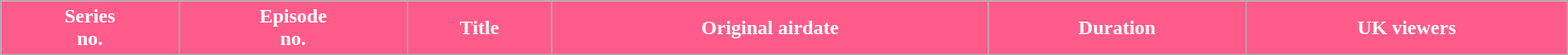<table class="wikitable plainrowheaders" style="width:100%; background:#fff;">
<tr style="color:white">
<th style="background:#FF5C8B;">Series<br>no.</th>
<th style="background:#FF5C8B;">Episode<br>no.</th>
<th style="background:#FF5C8B;">Title</th>
<th style="background:#FF5C8B;">Original airdate</th>
<th style="background:#FF5C8B;">Duration</th>
<th style="background:#FF5C8B;">UK viewers<br>










</th>
</tr>
</table>
